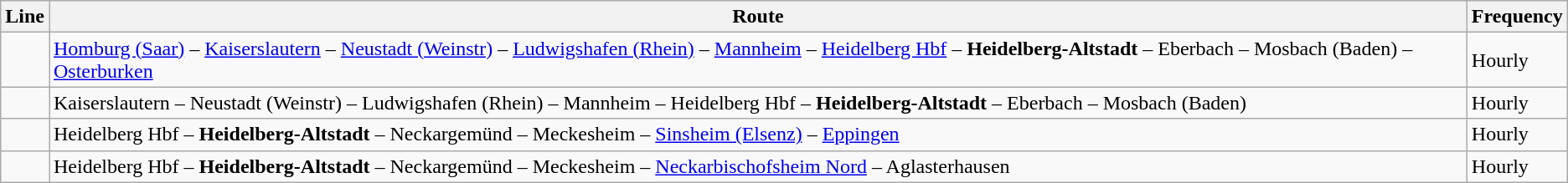<table class="wikitable">
<tr>
<th>Line</th>
<th>Route</th>
<th>Frequency</th>
</tr>
<tr>
<td></td>
<td><a href='#'>Homburg (Saar)</a> – <a href='#'>Kaiserslautern</a> – <a href='#'>Neustadt (Weinstr)</a> – <a href='#'>Ludwigshafen (Rhein)</a> – <a href='#'>Mannheim</a> – <a href='#'>Heidelberg Hbf</a> – <strong>Heidelberg-Altstadt</strong> – Eberbach – Mosbach (Baden) – <a href='#'>Osterburken</a></td>
<td>Hourly</td>
</tr>
<tr>
<td></td>
<td>Kaiserslautern – Neustadt (Weinstr) – Ludwigshafen (Rhein) – Mannheim – Heidelberg Hbf – <strong>Heidelberg-Altstadt</strong> – Eberbach – Mosbach (Baden)</td>
<td>Hourly</td>
</tr>
<tr>
<td></td>
<td>Heidelberg Hbf – <strong>Heidelberg-Altstadt</strong> – Neckargemünd – Meckesheim – <a href='#'>Sinsheim (Elsenz)</a> – <a href='#'>Eppingen</a></td>
<td>Hourly</td>
</tr>
<tr>
<td></td>
<td>Heidelberg Hbf – <strong>Heidelberg-Altstadt</strong> – Neckargemünd – Meckesheim – <a href='#'>Neckarbischofsheim Nord</a> – Aglasterhausen</td>
<td>Hourly</td>
</tr>
</table>
